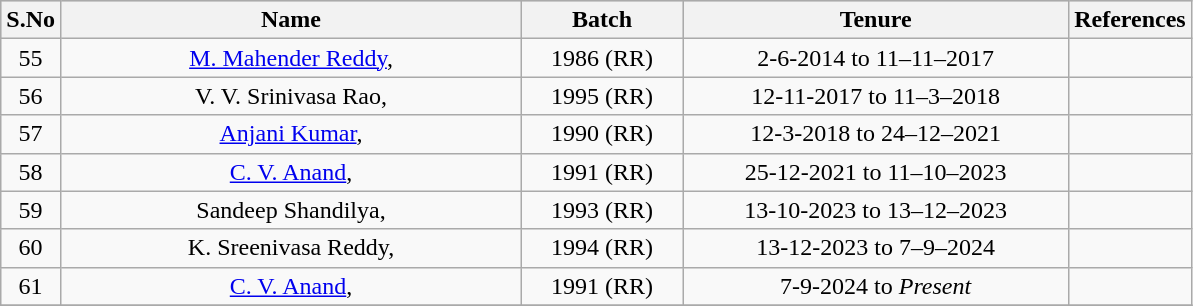<table class="wikitable sortable" style="text-align:center">
<tr style="background:#cccccc">
<th scope="col" style="width: 20px;">S.No</th>
<th scope="col" style="width: 300px;">Name</th>
<th scope="col" style="width: 100px;">Batch</th>
<th scope="col" style="width: 250px;">Tenure</th>
<th scope="col" style="width: 50px;">References</th>
</tr>
<tr>
<td>55</td>
<td><a href='#'>M. Mahender Reddy</a>,</td>
<td>1986 (RR)</td>
<td>2-6-2014 to 11–11–2017</td>
<td></td>
</tr>
<tr>
<td>56</td>
<td>V. V. Srinivasa Rao,</td>
<td>1995 (RR)</td>
<td>12-11-2017 to 11–3–2018</td>
<td></td>
</tr>
<tr>
<td>57</td>
<td><a href='#'>Anjani Kumar</a>,</td>
<td>1990 (RR)</td>
<td>12-3-2018 to 24–12–2021</td>
<td></td>
</tr>
<tr>
<td>58</td>
<td><a href='#'>C. V. Anand</a>,</td>
<td>1991 (RR)</td>
<td>25-12-2021 to 11–10–2023</td>
<td></td>
</tr>
<tr>
<td>59</td>
<td>Sandeep Shandilya,</td>
<td>1993 (RR)</td>
<td>13-10-2023 to 13–12–2023</td>
<td></td>
</tr>
<tr>
<td>60</td>
<td>K. Sreenivasa Reddy,</td>
<td>1994 (RR)</td>
<td>13-12-2023 to 7–9–2024</td>
<td></td>
</tr>
<tr>
<td>61</td>
<td><a href='#'>C. V. Anand</a>,</td>
<td>1991 (RR)</td>
<td>7-9-2024 to <em>Present</em></td>
<td></td>
</tr>
<tr>
</tr>
</table>
